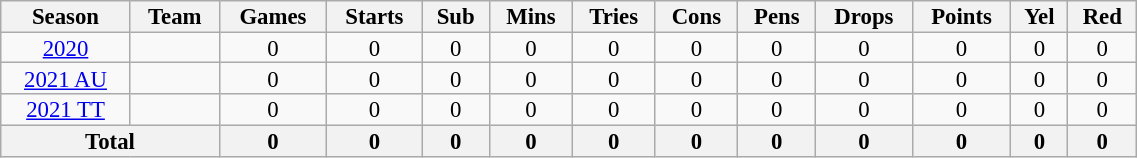<table class="wikitable" style="text-align:center; line-height:90%; font-size:95%; width:60%;">
<tr>
<th>Season</th>
<th>Team</th>
<th>Games</th>
<th>Starts</th>
<th>Sub</th>
<th>Mins</th>
<th>Tries</th>
<th>Cons</th>
<th>Pens</th>
<th>Drops</th>
<th>Points</th>
<th>Yel</th>
<th>Red</th>
</tr>
<tr>
<td><a href='#'>2020</a></td>
<td></td>
<td>0</td>
<td>0</td>
<td>0</td>
<td>0</td>
<td>0</td>
<td>0</td>
<td>0</td>
<td>0</td>
<td>0</td>
<td>0</td>
<td>0</td>
</tr>
<tr>
<td><a href='#'>2021 AU</a></td>
<td></td>
<td>0</td>
<td>0</td>
<td>0</td>
<td>0</td>
<td>0</td>
<td>0</td>
<td>0</td>
<td>0</td>
<td>0</td>
<td>0</td>
<td>0</td>
</tr>
<tr>
<td><a href='#'>2021 TT</a></td>
<td></td>
<td>0</td>
<td>0</td>
<td>0</td>
<td>0</td>
<td>0</td>
<td>0</td>
<td>0</td>
<td>0</td>
<td>0</td>
<td>0</td>
<td>0</td>
</tr>
<tr>
<th colspan="2">Total</th>
<th>0</th>
<th>0</th>
<th>0</th>
<th>0</th>
<th>0</th>
<th>0</th>
<th>0</th>
<th>0</th>
<th>0</th>
<th>0</th>
<th>0</th>
</tr>
</table>
